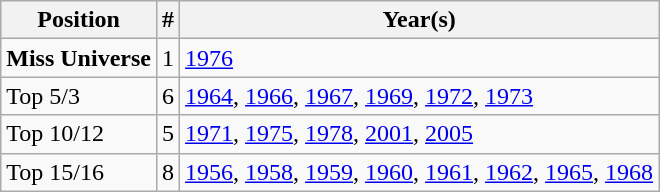<table class="wikitable">
<tr>
<th>Position</th>
<th>#</th>
<th>Year(s)</th>
</tr>
<tr>
<td><strong>Miss Universe</strong></td>
<td>1</td>
<td><a href='#'>1976</a></td>
</tr>
<tr>
<td>Top 5/3</td>
<td>6</td>
<td><a href='#'>1964</a>, <a href='#'>1966</a>, <a href='#'>1967</a>, <a href='#'>1969</a>, <a href='#'>1972</a>, <a href='#'>1973</a></td>
</tr>
<tr>
<td>Top 10/12</td>
<td>5</td>
<td><a href='#'>1971</a>, <a href='#'>1975</a>, <a href='#'>1978</a>, <a href='#'>2001</a>, <a href='#'>2005</a></td>
</tr>
<tr>
<td>Top 15/16</td>
<td>8</td>
<td><a href='#'>1956</a>, <a href='#'>1958</a>, <a href='#'>1959</a>, <a href='#'>1960</a>, <a href='#'>1961</a>, <a href='#'>1962</a>, <a href='#'>1965</a>, <a href='#'>1968</a></td>
</tr>
</table>
